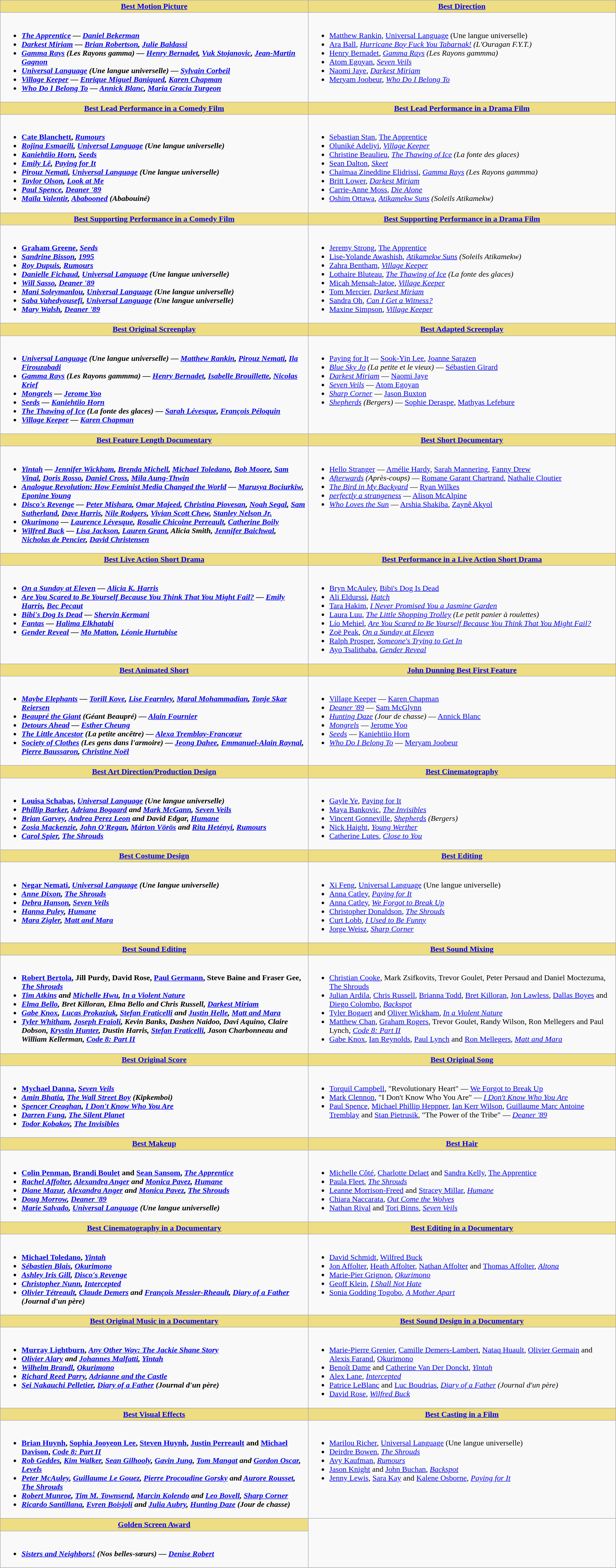<table class=wikitable width="100%">
<tr>
<th style="background:#EEDD82; width:50%"><a href='#'>Best Motion Picture</a></th>
<th style="background:#EEDD82; width:50%"><a href='#'>Best Direction</a></th>
</tr>
<tr>
<td valign="top"><br><ul><li> <strong><em><a href='#'>The Apprentice</a><em> — <a href='#'>Daniel Bekerman</a><strong></li><li></em><a href='#'>Darkest Miriam</a><em> — <a href='#'>Brian Robertson</a>, <a href='#'>Julie Baldassi</a></li><li></em><a href='#'>Gamma Rays</a> (Les Rayons gamma)<em> — <a href='#'>Henry Bernadet</a>, <a href='#'>Vuk Stojanovic</a>, <a href='#'>Jean-Martin Gagnon</a></li><li></em><a href='#'>Universal Language</a> (Une langue universelle)<em> — <a href='#'>Sylvain Corbeil</a></li><li></em><a href='#'>Village Keeper</a><em> — <a href='#'>Enrique Miguel Baniqued</a>, <a href='#'>Karen Chapman</a></li><li></em><a href='#'>Who Do I Belong To</a><em> — <a href='#'>Annick Blanc</a>, <a href='#'>Maria Gracia Turgeon</a></li></ul></td>
<td valign="top"><br><ul><li> </strong><a href='#'>Matthew Rankin</a>, </em><a href='#'>Universal Language</a> (Une langue universelle)</em></strong></li><li><a href='#'>Ara Ball</a>, <em><a href='#'>Hurricane Boy Fuck You Tabarnak!</a> (L'Ouragan F.Y.T.)</em></li><li><a href='#'>Henry Bernadet</a>, <em><a href='#'>Gamma Rays</a> (Les Rayons gammma)</em></li><li><a href='#'>Atom Egoyan</a>, <em><a href='#'>Seven Veils</a></em></li><li><a href='#'>Naomi Jaye</a>, <em><a href='#'>Darkest Miriam</a></em></li><li><a href='#'>Meryam Joobeur</a>, <em><a href='#'>Who Do I Belong To</a></em></li></ul></td>
</tr>
<tr>
<th style="background:#EEDD82; width:50%"><a href='#'>Best Lead Performance in a Comedy Film</a></th>
<th style="background:#EEDD82; width:50%"><a href='#'>Best Lead Performance in a Drama Film</a></th>
</tr>
<tr>
<td valign="top"><br><ul><li> <strong><a href='#'>Cate Blanchett</a>, <em><a href='#'>Rumours</a><strong><em></li><li><a href='#'>Rojina Esmaeili</a>, </em><a href='#'>Universal Language</a> (Une langue universelle)<em></li><li><a href='#'>Kaniehtiio Horn</a>, </em><a href='#'>Seeds</a><em></li><li><a href='#'>Emily Lê</a>, </em><a href='#'>Paying for It</a><em></li><li><a href='#'>Pirouz Nemati</a>, </em><a href='#'>Universal Language</a> (Une langue universelle)<em></li><li><a href='#'>Taylor Olson</a>, </em><a href='#'>Look at Me</a><em></li><li><a href='#'>Paul Spence</a>, </em><a href='#'>Deaner '89</a><em></li><li><a href='#'>Maïla Valentir</a>, </em><a href='#'>Ababooned</a> (Ababouiné)<em></li></ul></td>
<td valign="top"><br><ul><li> </strong><a href='#'>Sebastian Stan</a>, </em><a href='#'>The Apprentice</a></em></strong></li><li><a href='#'>Oluniké Adeliyi</a>, <em><a href='#'>Village Keeper</a></em></li><li><a href='#'>Christine Beaulieu</a>, <em><a href='#'>The Thawing of Ice</a> (La fonte des glaces)</em></li><li><a href='#'>Sean Dalton</a>, <em><a href='#'>Skeet</a></em></li><li><a href='#'>Chaïmaa Zineddine Elidrissi</a>, <em><a href='#'>Gamma Rays</a> (Les Rayons gammma)</em></li><li><a href='#'>Britt Lower</a>, <em><a href='#'>Darkest Miriam</a></em></li><li><a href='#'>Carrie-Anne Moss</a>, <em><a href='#'>Die Alone</a></em></li><li><a href='#'>Oshim Ottawa</a>, <em><a href='#'>Atikamekw Suns</a> (Soleils Atikamekw)</em></li></ul></td>
</tr>
<tr>
<th style="background:#EEDD82; width:50%"><a href='#'>Best Supporting Performance in a Comedy Film</a></th>
<th style="background:#EEDD82; width:50%"><a href='#'>Best Supporting Performance in a Drama Film</a></th>
</tr>
<tr>
<td valign="top"><br><ul><li> <strong><a href='#'>Graham Greene</a>, <em><a href='#'>Seeds</a><strong><em></li><li><a href='#'>Sandrine Bisson</a>, </em><a href='#'>1995</a><em></li><li><a href='#'>Roy Dupuis</a>, </em><a href='#'>Rumours</a><em></li><li><a href='#'>Danielle Fichaud</a>, </em><a href='#'>Universal Language</a> (Une langue universelle)<em></li><li><a href='#'>Will Sasso</a>, </em><a href='#'>Deaner '89</a><em></li><li><a href='#'>Mani Soleymanlou</a>, </em><a href='#'>Universal Language</a> (Une langue universelle)<em></li><li><a href='#'>Saba Vahedyousefi</a>, </em><a href='#'>Universal Language</a> (Une langue universelle)<em></li><li><a href='#'>Mary Walsh</a>, </em><a href='#'>Deaner '89</a><em></li></ul></td>
<td valign="top"><br><ul><li> </strong><a href='#'>Jeremy Strong</a>, </em><a href='#'>The Apprentice</a></em></strong></li><li><a href='#'>Lise-Yolande Awashish</a>, <em><a href='#'>Atikamekw Suns</a> (Soleils Atikamekw)</em></li><li><a href='#'>Zahra Bentham</a>, <em><a href='#'>Village Keeper</a></em></li><li><a href='#'>Lothaire Bluteau</a>, <em><a href='#'>The Thawing of Ice</a> (La fonte des glaces)</em></li><li><a href='#'>Micah Mensah-Jatoe</a>, <em><a href='#'>Village Keeper</a></em></li><li><a href='#'>Tom Mercier</a>, <em><a href='#'>Darkest Miriam</a></em></li><li><a href='#'>Sandra Oh</a>, <em><a href='#'>Can I Get a Witness?</a></em></li><li><a href='#'>Maxine Simpson</a>, <em><a href='#'>Village Keeper</a></em></li></ul></td>
</tr>
<tr>
<th style="background:#EEDD82; width:50%"><a href='#'>Best Original Screenplay</a></th>
<th style="background:#EEDD82; width:50%"><a href='#'>Best Adapted Screenplay</a></th>
</tr>
<tr>
<td valign="top"><br><ul><li> <strong><em><a href='#'>Universal Language</a> (Une langue universelle)<em> — <a href='#'>Matthew Rankin</a>, <a href='#'>Pirouz Nemati</a>, <a href='#'>Ila Firouzabadi</a><strong></li><li></em><a href='#'>Gamma Rays</a> (Les Rayons gammma)<em> — <a href='#'>Henry Bernadet</a>, <a href='#'>Isabelle Brouillette</a>, <a href='#'>Nicolas Krief</a></li><li></em><a href='#'>Mongrels</a><em> — <a href='#'>Jerome Yoo</a></li><li></em><a href='#'>Seeds</a><em> — <a href='#'>Kaniehtiio Horn</a></li><li></em><a href='#'>The Thawing of Ice</a> (La fonte des glaces)<em> — <a href='#'>Sarah Lévesque</a>, <a href='#'>François Péloquin</a></li><li></em><a href='#'>Village Keeper</a><em> — <a href='#'>Karen Chapman</a></li></ul></td>
<td valign="top"><br><ul><li> </em></strong><a href='#'>Paying for It</a></em> — <a href='#'>Sook-Yin Lee</a>, <a href='#'>Joanne Sarazen</a></strong></li><li><em><a href='#'>Blue Sky Jo</a> (La petite et le vieux)</em> — <a href='#'>Sébastien Girard</a></li><li><em><a href='#'>Darkest Miriam</a></em> — <a href='#'>Naomi Jaye</a></li><li><em><a href='#'>Seven Veils</a></em> — <a href='#'>Atom Egoyan</a></li><li><em><a href='#'>Sharp Corner</a></em> — <a href='#'>Jason Buxton</a></li><li><em><a href='#'>Shepherds</a> (Bergers)</em> — <a href='#'>Sophie Deraspe</a>, <a href='#'>Mathyas Lefebure</a></li></ul></td>
</tr>
<tr>
<th style="background:#EEDD82; width:50%"><a href='#'>Best Feature Length Documentary</a></th>
<th style="background:#EEDD82; width:50%"><a href='#'>Best Short Documentary</a></th>
</tr>
<tr>
<td valign="top"><br><ul><li> <strong><em><a href='#'>Yintah</a><em> — <a href='#'>Jennifer Wickham</a>, <a href='#'>Brenda Michell</a>, <a href='#'>Michael Toledano</a>, <a href='#'>Bob Moore</a>, <a href='#'>Sam Vinal</a>, <a href='#'>Doris Rosso</a>, <a href='#'>Daniel Cross</a>, <a href='#'>Mila Aung-Thwin</a><strong></li><li></em><a href='#'>Analogue Revolution: How Feminist Media Changed the World</a><em> — <a href='#'>Marusya Bociurkiw</a>, <a href='#'>Eponine Young</a></li><li></em><a href='#'>Disco's Revenge</a><em> — <a href='#'>Peter Mishara</a>, <a href='#'>Omar Majeed</a>, <a href='#'>Christina Piovesan</a>, <a href='#'>Noah Segal</a>, <a href='#'>Sam Sutherland</a>, <a href='#'>Dave Harris</a>, <a href='#'>Nile Rodgers</a>, <a href='#'>Vivian Scott Chew</a>, <a href='#'>Stanley Nelson Jr.</a></li><li></em><a href='#'>Okurimono</a><em> — <a href='#'>Laurence Lévesque</a>, <a href='#'>Rosalie Chicoine Perreault</a>, <a href='#'>Catherine Boily</a></li><li></em><a href='#'>Wilfred Buck</a><em> — <a href='#'>Lisa Jackson</a>, <a href='#'>Lauren Grant</a>, Alicia Smith, <a href='#'>Jennifer Baichwal</a>, <a href='#'>Nicholas de Pencier</a>, <a href='#'>David Christensen</a></li></ul></td>
<td valign="top"><br><ul><li> </em></strong><a href='#'>Hello Stranger</a></em> — <a href='#'>Amélie Hardy</a>, <a href='#'>Sarah Mannering</a>, <a href='#'>Fanny Drew</a></strong></li><li><em><a href='#'>Afterwards</a> (Après-coups)</em> — <a href='#'>Romane Garant Chartrand</a>, <a href='#'>Nathalie Cloutier</a></li><li><em><a href='#'>The Bird in My Backyard</a></em> — <a href='#'>Ryan Wilkes</a></li><li><em><a href='#'>perfectly a strangeness</a></em> — <a href='#'>Alison McAlpine</a></li><li><em><a href='#'>Who Loves the Sun</a></em> — <a href='#'>Arshia Shakiba</a>, <a href='#'>Zaynê Akyol</a></li></ul></td>
</tr>
<tr>
<th style="background:#EEDD82; width:50%"><a href='#'>Best Live Action Short Drama</a></th>
<th style="background:#EEDD82; width:50%"><a href='#'>Best Performance in a Live Action Short Drama</a></th>
</tr>
<tr>
<td valign="top"><br><ul><li> <strong><em><a href='#'>On a Sunday at Eleven</a><em> — <a href='#'>Alicia K. Harris</a><strong></li><li></em><a href='#'>Are You Scared to Be Yourself Because You Think That You Might Fail?</a><em> — <a href='#'>Emily Harris</a>, <a href='#'>Bec Pecaut</a></li><li></em><a href='#'>Bibi's Dog Is Dead</a><em> — <a href='#'>Shervin Kermani</a></li><li></em><a href='#'>Fantas</a><em> — <a href='#'>Halima Elkhatabi</a></li><li></em><a href='#'>Gender Reveal</a><em> — <a href='#'>Mo Matton</a>, <a href='#'>Léonie Hurtubise</a></li></ul></td>
<td valign="top"><br><ul><li> </strong><a href='#'>Bryn McAuley</a>, </em><a href='#'>Bibi's Dog Is Dead</a></em></strong></li><li><a href='#'>Ali Eldurssi</a>, <em><a href='#'>Hatch</a></em></li><li><a href='#'>Tara Hakim</a>, <em><a href='#'>I Never Promised You a Jasmine Garden</a></em></li><li><a href='#'>Laura Luu</a>, <em><a href='#'>The Little Shopping Trolley</a> (Le petit panier à roulettes)</em></li><li><a href='#'>Lío Mehiel</a>, <em><a href='#'>Are You Scared to Be Yourself Because You Think That You Might Fail?</a></em></li><li><a href='#'>Zoë Peak</a>, <em><a href='#'>On a Sunday at Eleven</a></em></li><li><a href='#'>Ralph Prosper</a>, <em><a href='#'>Someone's Trying to Get In</a></em></li><li><a href='#'>Ayo Tsalithaba</a>, <em><a href='#'>Gender Reveal</a></em></li></ul></td>
</tr>
<tr>
<th style="background:#EEDD82; width:50%"><a href='#'>Best Animated Short</a></th>
<th style="background:#EEDD82; width:50%"><a href='#'>John Dunning Best First Feature</a></th>
</tr>
<tr>
<td valign="top"><br><ul><li> <strong><em><a href='#'>Maybe Elephants</a><em> — <a href='#'>Torill Kove</a>, <a href='#'>Lise Fearnley</a>, <a href='#'>Maral Mohammadian</a>, <a href='#'>Tonje Skar Reiersen</a><strong></li><li></em><a href='#'>Beaupré the Giant</a> (Géant Beaupré)<em> — <a href='#'>Alain Fournier</a></li><li></em><a href='#'>Detours Ahead</a><em> — <a href='#'>Esther Cheung</a></li><li></em><a href='#'>The Little Ancestor</a> (La petite ancêtre)<em> — <a href='#'>Alexa Tremblay-Francœur</a></li><li></em><a href='#'>Society of Clothes</a> (Les gens dans l'armoire)<em> — <a href='#'>Jeong Dahee</a>, <a href='#'>Emmanuel-Alain Raynal</a>, <a href='#'>Pierre Baussaron</a>, <a href='#'>Christine Noël</a></li></ul></td>
<td valign="top"><br><ul><li> </em></strong><a href='#'>Village Keeper</a></em> — <a href='#'>Karen Chapman</a></strong></li><li><em><a href='#'>Deaner '89</a></em> — <a href='#'>Sam McGlynn</a></li><li><em><a href='#'>Hunting Daze</a> (Jour de chasse)</em> — <a href='#'>Annick Blanc</a></li><li><em><a href='#'>Mongrels</a></em> — <a href='#'>Jerome Yoo</a></li><li><em><a href='#'>Seeds</a></em> — <a href='#'>Kaniehtiio Horn</a></li><li><em><a href='#'>Who Do I Belong To</a></em> — <a href='#'>Meryam Joobeur</a></li></ul></td>
</tr>
<tr>
<th style="background:#EEDD82; width:50%"><a href='#'>Best Art Direction/Production Design</a></th>
<th style="background:#EEDD82; width:50%"><a href='#'>Best Cinematography</a></th>
</tr>
<tr>
<td valign="top"><br><ul><li> <strong><a href='#'>Louisa Schabas</a>, <em><a href='#'>Universal Language</a> (Une langue universelle)<strong><em></li><li><a href='#'>Phillip Barker</a>, <a href='#'>Adriana Bogaard</a> and <a href='#'>Mark McGann</a>, </em><a href='#'>Seven Veils</a><em></li><li><a href='#'>Brian Garvey</a>, <a href='#'>Andrea Perez Leon</a> and David Edgar, </em><a href='#'>Humane</a><em></li><li><a href='#'>Zosia Mackenzie</a>, <a href='#'>John O'Regan</a>, <a href='#'>Márton Vörös</a> and <a href='#'>Rita Hetényi</a>, </em><a href='#'>Rumours</a><em></li><li><a href='#'>Carol Spier</a>, </em><a href='#'>The Shrouds</a><em></li></ul></td>
<td valign="top"><br><ul><li> </strong><a href='#'>Gayle Ye</a>, </em><a href='#'>Paying for It</a></em></strong></li><li><a href='#'>Maya Bankovic</a>, <em><a href='#'>The Invisibles</a></em></li><li><a href='#'>Vincent Gonneville</a>, <em><a href='#'>Shepherds</a> (Bergers)</em></li><li><a href='#'>Nick Haight</a>, <em><a href='#'>Young Werther</a></em></li><li><a href='#'>Catherine Lutes</a>, <em><a href='#'>Close to You</a></em></li></ul></td>
</tr>
<tr>
<th style="background:#EEDD82; width:50%"><a href='#'>Best Costume Design</a></th>
<th style="background:#EEDD82; width:50%"><a href='#'>Best Editing</a></th>
</tr>
<tr>
<td valign="top"><br><ul><li> <strong><a href='#'>Negar Nemati</a>, <em><a href='#'>Universal Language</a> (Une langue universelle)<strong><em></li><li><a href='#'>Anne Dixon</a>, </em><a href='#'>The Shrouds</a><em></li><li><a href='#'>Debra Hanson</a>, </em><a href='#'>Seven Veils</a><em></li><li><a href='#'>Hanna Puley</a>, </em><a href='#'>Humane</a><em></li><li><a href='#'>Mara Zigler</a>, </em><a href='#'>Matt and Mara</a><em></li></ul></td>
<td valign="top"><br><ul><li> </strong><a href='#'>Xi Feng</a>, </em><a href='#'>Universal Language</a> (Une langue universelle)</em></strong></li><li><a href='#'>Anna Catley</a>, <em><a href='#'>Paying for It</a></em></li><li><a href='#'>Anna Catley</a>, <em><a href='#'>We Forgot to Break Up</a></em></li><li><a href='#'>Christopher Donaldson</a>, <em><a href='#'>The Shrouds</a></em></li><li><a href='#'>Curt Lobb</a>, <em><a href='#'>I Used to Be Funny</a></em></li><li><a href='#'>Jorge Weisz</a>, <em><a href='#'>Sharp Corner</a></em></li></ul></td>
</tr>
<tr>
<th style="background:#EEDD82; width:50%"><a href='#'>Best Sound Editing</a></th>
<th style="background:#EEDD82; width:50%"><a href='#'>Best Sound Mixing</a></th>
</tr>
<tr>
<td valign="top"><br><ul><li> <strong><a href='#'>Robert Bertola</a>, Jill Purdy, David Rose, <a href='#'>Paul Germann</a>, Steve Baine and Fraser Gee, <em><a href='#'>The Shrouds</a><strong><em></li><li><a href='#'>Tim Atkins</a> and <a href='#'>Michelle Hwu</a>, </em><a href='#'>In a Violent Nature</a><em></li><li><a href='#'>Elma Bello</a>, Bret Killoran, Elma Bello and Chris Russell, </em><a href='#'>Darkest Miriam</a><em></li><li><a href='#'>Gabe Knox</a>, <a href='#'>Lucas Prokaziuk</a>, <a href='#'>Stefan Fraticelli</a> and <a href='#'>Justin Helle</a>, </em><a href='#'>Matt and Mara</a><em></li><li><a href='#'>Tyler Whitham</a>, <a href='#'>Joseph Fraioli</a>, Kevin Banks, Dashen Naidoo, Davi Aquino, Claire Dobson, <a href='#'>Krystin Hunter</a>, Dustin Harris, <a href='#'>Stefan Fraticelli</a>, Jason Charbonneau and William Kellerman, </em><a href='#'>Code 8: Part II</a><em></li></ul></td>
<td valign="top"><br><ul><li> </strong><a href='#'>Christian Cooke</a>, Mark Zsifkovits, Trevor Goulet, Peter Persaud and Daniel Moctezuma, </em><a href='#'>The Shrouds</a></em></strong></li><li><a href='#'>Julian Ardila</a>, <a href='#'>Chris Russell</a>, <a href='#'>Brianna Todd</a>, <a href='#'>Bret Killoran</a>, <a href='#'>Jon Lawless</a>, <a href='#'>Dallas Boyes</a> and <a href='#'>Diego Colombo</a>, <em><a href='#'>Backspot</a></em></li><li><a href='#'>Tyler Bogaert</a> and <a href='#'>Oliver Wickham</a>, <em><a href='#'>In a Violent Nature</a></em></li><li><a href='#'>Matthew Chan</a>, <a href='#'>Graham Rogers</a>, Trevor Goulet, Randy Wilson, Ron Mellegers and Paul Lynch, <em><a href='#'>Code 8: Part II</a></em></li><li><a href='#'>Gabe Knox</a>, <a href='#'>Ian Reynolds</a>, <a href='#'>Paul Lynch</a> and <a href='#'>Ron Mellegers</a>, <em><a href='#'>Matt and Mara</a></em></li></ul></td>
</tr>
<tr>
<th style="background:#EEDD82; width:50%"><a href='#'>Best Original Score</a></th>
<th style="background:#EEDD82; width:50%"><a href='#'>Best Original Song</a></th>
</tr>
<tr>
<td valign="top"><br><ul><li> <strong><a href='#'>Mychael Danna</a>, <em><a href='#'>Seven Veils</a><strong><em></li><li><a href='#'>Amin Bhatia</a>, </em><a href='#'>The Wall Street Boy</a> (Kipkemboi)<em></li><li><a href='#'>Spencer Creaghan</a>, </em><a href='#'>I Don't Know Who You Are</a><em></li><li><a href='#'>Darren Fung</a>, </em><a href='#'>The Silent Planet</a><em></li><li><a href='#'>Todor Kobakov</a>, </em><a href='#'>The Invisibles</a><em></li></ul></td>
<td valign="top"><br><ul><li> </strong><a href='#'>Torquil Campbell</a>, "Revolutionary Heart" — </em><a href='#'>We Forgot to Break Up</a></em></strong></li><li><a href='#'>Mark Clennon</a>, "I Don't Know Who You Are" — <em><a href='#'>I Don't Know Who You Are</a></em></li><li><a href='#'>Paul Spence</a>, <a href='#'>Michael Phillip Heppner</a>, <a href='#'>Ian Kerr Wilson</a>, <a href='#'>Guillaume Marc Antoine Tremblay</a> and <a href='#'>Stan Pietrusik</a>, "The Power of the Tribe" — <em><a href='#'>Deaner '89</a></em></li></ul></td>
</tr>
<tr>
<th style="background:#EEDD82; width:50%"><a href='#'>Best Makeup</a></th>
<th style="background:#EEDD82; width:50%"><a href='#'>Best Hair</a></th>
</tr>
<tr>
<td valign="top"><br><ul><li> <strong><a href='#'>Colin Penman</a>, <a href='#'>Brandi Boulet</a> and <a href='#'>Sean Sansom</a>, <em><a href='#'>The Apprentice</a><strong><em></li><li><a href='#'>Rachel Affolter</a>, <a href='#'>Alexandra Anger</a> and <a href='#'>Monica Pavez</a>, </em><a href='#'>Humane</a><em></li><li><a href='#'>Diane Mazur</a>, <a href='#'>Alexandra Anger</a> and <a href='#'>Monica Pavez</a>, </em><a href='#'>The Shrouds</a><em></li><li><a href='#'>Doug Morrow</a>, </em><a href='#'>Deaner '89</a><em></li><li><a href='#'>Marie Salvado</a>, </em><a href='#'>Universal Language</a> (Une langue universelle)<em></li></ul></td>
<td valign="top"><br><ul><li> </strong><a href='#'>Michelle Côté</a>, <a href='#'>Charlotte Delaet</a> and <a href='#'>Sandra Kelly</a>, </em><a href='#'>The Apprentice</a></em></strong></li><li><a href='#'>Paula Fleet</a>, <em><a href='#'>The Shrouds</a></em></li><li><a href='#'>Leanne Morrison-Freed</a> and <a href='#'>Stracey Millar</a>, <em><a href='#'>Humane</a></em></li><li><a href='#'>Chiara Naccarata</a>, <em><a href='#'>Out Come the Wolves</a></em></li><li><a href='#'>Nathan Rival</a> and <a href='#'>Tori Binns</a>, <em><a href='#'>Seven Veils</a></em></li></ul></td>
</tr>
<tr>
<th style="background:#EEDD82; width:50%"><a href='#'>Best Cinematography in a Documentary</a></th>
<th style="background:#EEDD82; width:50%"><a href='#'>Best Editing in a Documentary</a></th>
</tr>
<tr>
<td valign="top"><br><ul><li> <strong><a href='#'>Michael Toledano</a>, <em><a href='#'>Yintah</a><strong><em></li><li><a href='#'>Sébastien Blais</a>, </em><a href='#'>Okurimono</a><em></li><li><a href='#'>Ashley Iris Gill</a>, </em><a href='#'>Disco's Revenge</a><em></li><li><a href='#'>Christopher Nunn</a>, </em><a href='#'>Intercepted</a><em></li><li><a href='#'>Olivier Tétreault</a>, <a href='#'>Claude Demers</a> and <a href='#'>François Messier-Rheault</a>, </em><a href='#'>Diary of a Father</a> (Journal d'un père)<em></li></ul></td>
<td valign="top"><br><ul><li> </strong><a href='#'>David Schmidt</a>, </em><a href='#'>Wilfred Buck</a></em></strong></li><li><a href='#'>Jon Affolter</a>, <a href='#'>Heath Affolter</a>, <a href='#'>Nathan Affolter</a> and <a href='#'>Thomas Affolter</a>, <em><a href='#'>Altona</a></em></li><li><a href='#'>Marie-Pier Grignon</a>, <em><a href='#'>Okurimono</a></em></li><li><a href='#'>Geoff Klein</a>, <em><a href='#'>I Shall Not Hate</a></em></li><li><a href='#'>Sonia Godding Togobo</a>, <em><a href='#'>A Mother Apart</a></em></li></ul></td>
</tr>
<tr>
<th style="background:#EEDD82; width:50%"><a href='#'>Best Original Music in a Documentary</a></th>
<th style="background:#EEDD82; width:50%"><a href='#'>Best Sound Design in a Documentary</a></th>
</tr>
<tr>
<td valign="top"><br><ul><li> <strong><a href='#'>Murray Lightburn</a>, <em><a href='#'>Any Other Way: The Jackie Shane Story</a><strong><em></li><li><a href='#'>Olivier Alary</a> and <a href='#'>Johannes Malfatti</a>, </em><a href='#'>Yintah</a><em></li><li><a href='#'>Wilhelm Brandl</a>, </em><a href='#'>Okurimono</a><em></li><li><a href='#'>Richard Reed Parry</a>, </em><a href='#'>Adrianne and the Castle</a><em></li><li><a href='#'>Sei Nakauchi Pelletier</a>, </em><a href='#'>Diary of a Father</a> (Journal d'un père)<em></li></ul></td>
<td valign="top"><br><ul><li> </strong><a href='#'>Marie-Pierre Grenier</a>, <a href='#'>Camille Demers-Lambert</a>, <a href='#'>Nataq Huault</a>, <a href='#'>Olivier Germain</a> and <a href='#'>Alexis Farand</a>, </em><a href='#'>Okurimono</a></em></strong></li><li><a href='#'>Benoît Dame</a> and <a href='#'>Catherine Van Der Donckt</a>, <em><a href='#'>Yintah</a></em></li><li><a href='#'>Alex Lane</a>, <em><a href='#'>Intercepted</a></em></li><li><a href='#'>Patrice LeBlanc</a> and <a href='#'>Luc Boudrias</a>, <em><a href='#'>Diary of a Father</a> (Journal d'un père)</em></li><li><a href='#'>David Rose</a>, <em><a href='#'>Wilfred Buck</a></em></li></ul></td>
</tr>
<tr>
<th style="background:#EEDD82; width:50%"><a href='#'>Best Visual Effects</a></th>
<th style="background:#EEDD82; width:50%"><a href='#'>Best Casting in a Film</a></th>
</tr>
<tr>
<td valign="top"><br><ul><li> <strong><a href='#'>Brian Huynh</a>, <a href='#'>Sophia Jooyeon Lee</a>, <a href='#'>Steven Huynh</a>, <a href='#'>Justin Perreault</a> and <a href='#'>Michael Davison</a>, <em><a href='#'>Code 8: Part II</a><strong><em></li><li><a href='#'>Rob Geddes</a>, <a href='#'>Kim Walker</a>, <a href='#'>Sean Gilhooly</a>, <a href='#'>Gavin Jung</a>, <a href='#'>Tom Mangat</a> and <a href='#'>Gordon Oscar</a>, </em><a href='#'>Levels</a><em></li><li><a href='#'>Peter McAuley</a>, <a href='#'>Guillaume Le Gouez</a>, <a href='#'>Pierre Procoudine Gorsky</a> and <a href='#'>Aurore Rousset</a>, </em><a href='#'>The Shrouds</a><em></li><li><a href='#'>Robert Munroe</a>, <a href='#'>Tim M. Townsend</a>, <a href='#'>Marcin Kolendo</a> and <a href='#'>Leo Bovell</a>, </em><a href='#'>Sharp Corner</a><em></li><li><a href='#'>Ricardo Santillana</a>, <a href='#'>Evren Boisjoli</a> and <a href='#'>Julia Aubry</a>, </em><a href='#'>Hunting Daze</a> (Jour de chasse)<em></li></ul></td>
<td valign="top"><br><ul><li> </strong><a href='#'>Marilou Richer</a>, </em><a href='#'>Universal Language</a> (Une langue universelle)</em></strong></li><li><a href='#'>Deirdre Bowen</a>, <em><a href='#'>The Shrouds</a></em></li><li><a href='#'>Avy Kaufman</a>, <em><a href='#'>Rumours</a></em></li><li><a href='#'>Jason Knight</a> and <a href='#'>John Buchan</a>, <em><a href='#'>Backspot</a></em></li><li><a href='#'>Jenny Lewis</a>, <a href='#'>Sara Kay</a> and <a href='#'>Kalene Osborne</a>, <em><a href='#'>Paying for It</a></em></li></ul></td>
</tr>
<tr>
<th style="background:#EEDD82; width:50%"><a href='#'>Golden Screen Award</a></th>
</tr>
<tr>
<td valign="top"><br><ul><li> <strong><em><a href='#'>Sisters and Neighbors!</a> (Nos belles-sœurs)<em> — <a href='#'>Denise Robert</a><strong></li></ul></td>
</tr>
</table>
